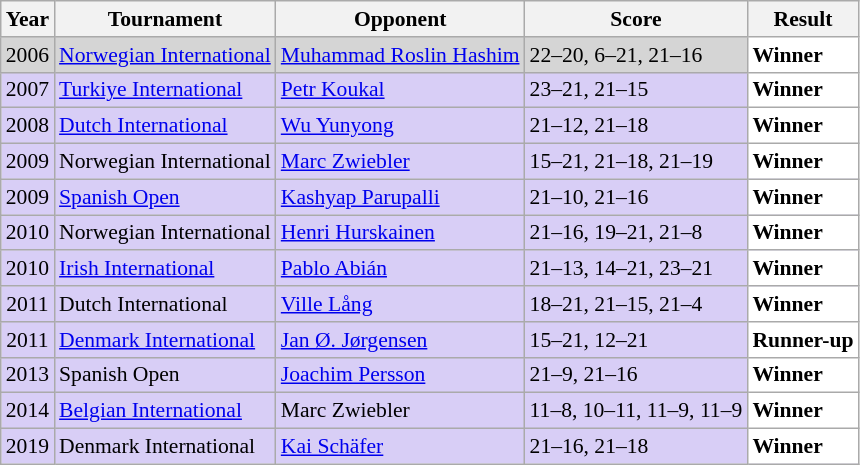<table class="sortable wikitable" style="font-size: 90%;">
<tr>
<th>Year</th>
<th>Tournament</th>
<th>Opponent</th>
<th>Score</th>
<th>Result</th>
</tr>
<tr style="background:#D5D5D5">
<td align="center">2006</td>
<td align="left"><a href='#'>Norwegian International</a></td>
<td align="left"> <a href='#'>Muhammad Roslin Hashim</a></td>
<td align="left">22–20, 6–21, 21–16</td>
<td style="text-align:left; background:white"> <strong>Winner</strong></td>
</tr>
<tr style="background:#D8CEF6">
<td align="center">2007</td>
<td align="left"><a href='#'>Turkiye International</a></td>
<td align="left"> <a href='#'>Petr Koukal</a></td>
<td align="left">23–21, 21–15</td>
<td style="text-align:left; background:white"> <strong>Winner</strong></td>
</tr>
<tr style="background:#D8CEF6">
<td align="center">2008</td>
<td align="left"><a href='#'>Dutch International</a></td>
<td align="left"> <a href='#'>Wu Yunyong</a></td>
<td align="left">21–12, 21–18</td>
<td style="text-align:left; background:white"> <strong>Winner</strong></td>
</tr>
<tr style="background:#D8CEF6">
<td align="center">2009</td>
<td align="left">Norwegian International</td>
<td align="left"> <a href='#'>Marc Zwiebler</a></td>
<td align="left">15–21, 21–18, 21–19</td>
<td style="text-align:left; background:white"> <strong>Winner</strong></td>
</tr>
<tr style="background:#D8CEF6">
<td align="center">2009</td>
<td align="left"><a href='#'>Spanish Open</a></td>
<td align="left"> <a href='#'>Kashyap Parupalli</a></td>
<td align="left">21–10, 21–16</td>
<td style="text-align:left; background:white"> <strong>Winner</strong></td>
</tr>
<tr style="background:#D8CEF6">
<td align="center">2010</td>
<td align="left">Norwegian International</td>
<td align="left"> <a href='#'>Henri Hurskainen</a></td>
<td align="left">21–16, 19–21, 21–8</td>
<td style="text-align:left; background:white"> <strong>Winner</strong></td>
</tr>
<tr style="background:#D8CEF6">
<td align="center">2010</td>
<td align="left"><a href='#'>Irish International</a></td>
<td align="left"> <a href='#'>Pablo Abián</a></td>
<td align="left">21–13, 14–21, 23–21</td>
<td style="text-align:left; background:white"> <strong>Winner</strong></td>
</tr>
<tr style="background:#D8CEF6">
<td align="center">2011</td>
<td align="left">Dutch International</td>
<td align="left"> <a href='#'>Ville Lång</a></td>
<td align="left">18–21, 21–15, 21–4</td>
<td style="text-align:left; background:white"> <strong>Winner</strong></td>
</tr>
<tr style="background:#D8CEF6">
<td align="center">2011</td>
<td align="left"><a href='#'>Denmark International</a></td>
<td align="left"> <a href='#'>Jan Ø. Jørgensen</a></td>
<td align="left">15–21, 12–21</td>
<td style="text-align:left; background:white"> <strong>Runner-up</strong></td>
</tr>
<tr style="background:#D8CEF6">
<td align="center">2013</td>
<td align="left">Spanish Open</td>
<td align="left"> <a href='#'>Joachim Persson</a></td>
<td align="left">21–9, 21–16</td>
<td style="text-align:left; background:white"> <strong>Winner</strong></td>
</tr>
<tr style="background:#D8CEF6">
<td align="center">2014</td>
<td align="left"><a href='#'>Belgian International</a></td>
<td align="left"> Marc Zwiebler</td>
<td align="left">11–8, 10–11, 11–9, 11–9</td>
<td style="text-align:left; background:white"> <strong>Winner</strong></td>
</tr>
<tr style="background:#D8CEF6">
<td align="center">2019</td>
<td align="left">Denmark International</td>
<td align="left"> <a href='#'>Kai Schäfer</a></td>
<td align="left">21–16, 21–18</td>
<td style="text-align:left; background:white"> <strong>Winner</strong></td>
</tr>
</table>
